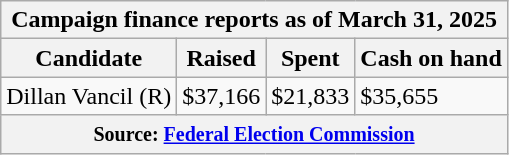<table class="wikitable sortable">
<tr>
<th colspan=4>Campaign finance reports as of March 31, 2025</th>
</tr>
<tr style="text-align:center;">
<th>Candidate</th>
<th>Raised</th>
<th>Spent</th>
<th>Cash on hand</th>
</tr>
<tr>
<td>Dillan Vancil (R)</td>
<td>$37,166</td>
<td>$21,833</td>
<td>$35,655</td>
</tr>
<tr>
<th colspan="4"><small>Source: <a href='#'>Federal Election Commission</a></small></th>
</tr>
</table>
